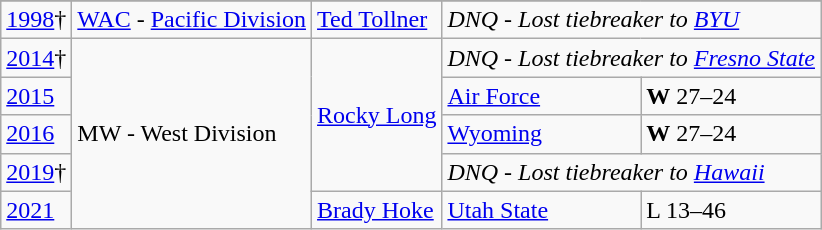<table class="wikitable">
<tr>
</tr>
<tr>
<td><a href='#'>1998</a>†</td>
<td><a href='#'>WAC</a> - <a href='#'>Pacific Division</a></td>
<td><a href='#'>Ted Tollner</a></td>
<td colspan="2"><em>DNQ - Lost tiebreaker to <a href='#'>BYU</a></em></td>
</tr>
<tr>
<td><a href='#'>2014</a>†</td>
<td rowspan="5">MW - West Division</td>
<td rowspan="4"><a href='#'>Rocky Long</a></td>
<td colspan="2"><em>DNQ - Lost tiebreaker to <a href='#'>Fresno State</a></em></td>
</tr>
<tr>
<td><a href='#'>2015</a></td>
<td><a href='#'>Air Force</a></td>
<td><strong>W</strong> 27–24</td>
</tr>
<tr>
<td><a href='#'>2016</a></td>
<td><a href='#'>Wyoming</a></td>
<td><strong>W</strong> 27–24</td>
</tr>
<tr>
<td><a href='#'>2019</a>†</td>
<td colspan="2"><em>DNQ - Lost tiebreaker to <a href='#'>Hawaii</a></em></td>
</tr>
<tr>
<td><a href='#'>2021</a></td>
<td><a href='#'>Brady Hoke</a></td>
<td><a href='#'>Utah State</a></td>
<td>L 13–46</td>
</tr>
</table>
